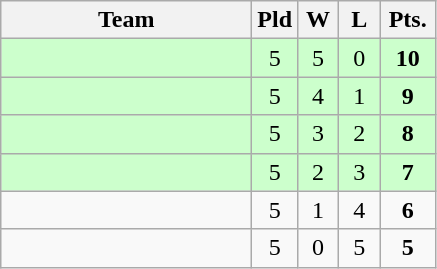<table class=wikitable style="text-align:center">
<tr>
<th width=160>Team</th>
<th width=20>Pld</th>
<th width=20>W</th>
<th width=20>L</th>
<th width=30>Pts.</th>
</tr>
<tr bgcolor=ccffcc>
<td align=left></td>
<td>5</td>
<td>5</td>
<td>0</td>
<td><strong>10</strong></td>
</tr>
<tr bgcolor=ccffcc>
<td align=left></td>
<td>5</td>
<td>4</td>
<td>1</td>
<td><strong>9</strong></td>
</tr>
<tr bgcolor=ccffcc>
<td align=left></td>
<td>5</td>
<td>3</td>
<td>2</td>
<td><strong>8</strong></td>
</tr>
<tr bgcolor=ccffcc>
<td align=left></td>
<td>5</td>
<td>2</td>
<td>3</td>
<td><strong>7</strong></td>
</tr>
<tr bgcolor=>
<td align=left></td>
<td>5</td>
<td>1</td>
<td>4</td>
<td><strong>6</strong></td>
</tr>
<tr bgcolor=>
<td align=left></td>
<td>5</td>
<td>0</td>
<td>5</td>
<td><strong>5</strong></td>
</tr>
</table>
